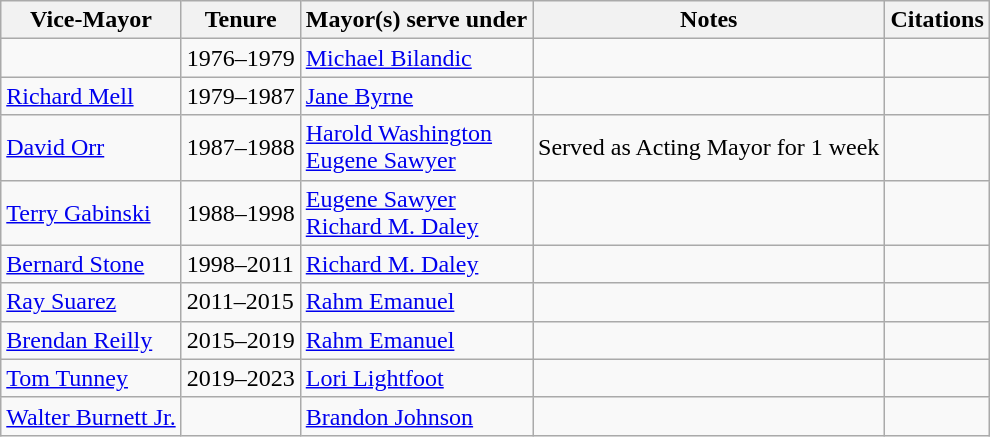<table class="wikitable">
<tr>
<th>Vice-Mayor</th>
<th>Tenure</th>
<th>Mayor(s) serve under</th>
<th>Notes</th>
<th>Citations</th>
</tr>
<tr>
<td></td>
<td>1976–1979</td>
<td><a href='#'>Michael Bilandic</a></td>
<td></td>
<td></td>
</tr>
<tr>
<td><a href='#'>Richard Mell</a></td>
<td>1979–1987</td>
<td><a href='#'>Jane Byrne</a><br></td>
<td></td>
<td></td>
</tr>
<tr>
<td><a href='#'>David Orr</a></td>
<td>1987–1988</td>
<td><a href='#'>Harold Washington</a><br><a href='#'>Eugene Sawyer</a></td>
<td>Served as Acting Mayor for 1 week</td>
<td></td>
</tr>
<tr>
<td><a href='#'>Terry Gabinski</a></td>
<td>1988–1998</td>
<td><a href='#'>Eugene Sawyer</a><br><a href='#'>Richard M. Daley</a></td>
<td></td>
<td></td>
</tr>
<tr>
<td><a href='#'>Bernard Stone</a></td>
<td>1998–2011</td>
<td><a href='#'>Richard M. Daley</a></td>
<td></td>
<td></td>
</tr>
<tr>
<td><a href='#'>Ray Suarez</a></td>
<td>2011–2015</td>
<td><a href='#'>Rahm Emanuel</a></td>
<td></td>
<td></td>
</tr>
<tr>
<td><a href='#'>Brendan Reilly</a></td>
<td>2015–2019</td>
<td><a href='#'>Rahm Emanuel</a></td>
<td></td>
<td></td>
</tr>
<tr>
<td><a href='#'>Tom Tunney</a></td>
<td>2019–2023</td>
<td><a href='#'>Lori Lightfoot</a></td>
<td></td>
<td></td>
</tr>
<tr>
<td><a href='#'>Walter Burnett Jr.</a></td>
<td></td>
<td><a href='#'>Brandon Johnson</a></td>
<td></td>
<td></td>
</tr>
</table>
